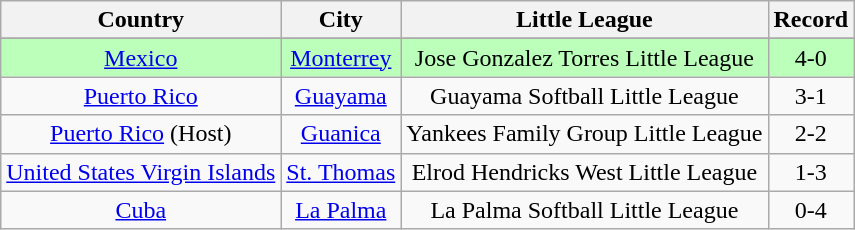<table class="wikitable">
<tr>
<th>Country</th>
<th>City</th>
<th>Little League</th>
<th>Record</th>
</tr>
<tr>
</tr>
<tr bgcolor=#bbffbb>
<td align=center> <a href='#'>Mexico</a></td>
<td align=center><a href='#'>Monterrey</a></td>
<td align=center>Jose Gonzalez Torres Little League</td>
<td align=center>4-0</td>
</tr>
<tr>
<td align=center> <a href='#'>Puerto Rico</a></td>
<td align=center><a href='#'>Guayama</a></td>
<td align=center>Guayama Softball Little League</td>
<td align=center>3-1</td>
</tr>
<tr>
<td align=center> <a href='#'>Puerto Rico</a> (Host)</td>
<td align=center><a href='#'>Guanica</a></td>
<td align=center>Yankees Family Group Little League</td>
<td align=center>2-2</td>
</tr>
<tr>
<td align=center> <a href='#'>United States Virgin Islands</a></td>
<td align=center><a href='#'>St. Thomas</a></td>
<td align=center>Elrod Hendricks West Little League</td>
<td align=center>1-3</td>
</tr>
<tr>
<td align=center> <a href='#'>Cuba</a></td>
<td align=center><a href='#'>La Palma</a></td>
<td align=center>La Palma Softball Little League</td>
<td align=center>0-4</td>
</tr>
</table>
